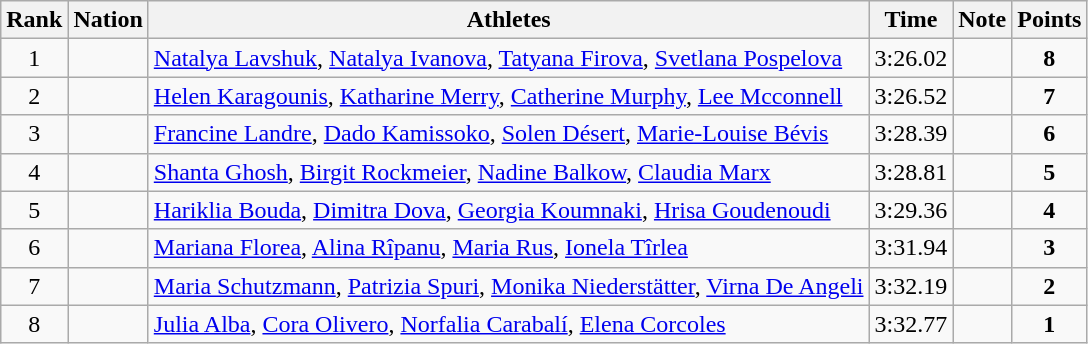<table class="wikitable sortable" style="text-align:center">
<tr>
<th>Rank</th>
<th>Nation</th>
<th>Athletes</th>
<th>Time</th>
<th>Note</th>
<th>Points</th>
</tr>
<tr>
<td>1</td>
<td align=left></td>
<td align=left><a href='#'>Natalya Lavshuk</a>, <a href='#'>Natalya Ivanova</a>, <a href='#'>Tatyana Firova</a>, <a href='#'>Svetlana Pospelova</a></td>
<td>3:26.02</td>
<td></td>
<td><strong>8</strong></td>
</tr>
<tr>
<td>2</td>
<td align=left></td>
<td align=left><a href='#'>Helen Karagounis</a>, <a href='#'>Katharine Merry</a>, <a href='#'>Catherine Murphy</a>, <a href='#'>Lee Mcconnell</a></td>
<td>3:26.52</td>
<td></td>
<td><strong>7</strong></td>
</tr>
<tr>
<td>3</td>
<td align=left></td>
<td align=left><a href='#'>Francine Landre</a>, <a href='#'>Dado Kamissoko</a>, <a href='#'>Solen Désert</a>, <a href='#'>Marie-Louise Bévis</a></td>
<td>3:28.39</td>
<td></td>
<td><strong>6</strong></td>
</tr>
<tr>
<td>4</td>
<td align=left></td>
<td align=left><a href='#'>Shanta Ghosh</a>, <a href='#'>Birgit Rockmeier</a>, <a href='#'>Nadine Balkow</a>, <a href='#'>Claudia Marx</a></td>
<td>3:28.81</td>
<td></td>
<td><strong>5</strong></td>
</tr>
<tr>
<td>5</td>
<td align=left></td>
<td align=left><a href='#'>Hariklia Bouda</a>, <a href='#'>Dimitra Dova</a>, <a href='#'>Georgia Koumnaki</a>, <a href='#'>Hrisa Goudenoudi</a></td>
<td>3:29.36</td>
<td></td>
<td><strong>4</strong></td>
</tr>
<tr>
<td>6</td>
<td align=left></td>
<td align=left><a href='#'>Mariana Florea</a>, <a href='#'>Alina Rîpanu</a>, <a href='#'>Maria Rus</a>, <a href='#'>Ionela Tîrlea</a></td>
<td>3:31.94</td>
<td></td>
<td><strong>3</strong></td>
</tr>
<tr>
<td>7</td>
<td align=left></td>
<td align=left><a href='#'>Maria Schutzmann</a>, <a href='#'>Patrizia Spuri</a>, <a href='#'>Monika Niederstätter</a>, <a href='#'>Virna De Angeli</a></td>
<td>3:32.19</td>
<td></td>
<td><strong>2</strong></td>
</tr>
<tr>
<td>8</td>
<td align=left></td>
<td align=left><a href='#'>Julia Alba</a>, <a href='#'>Cora Olivero</a>, <a href='#'>Norfalia Carabalí</a>, <a href='#'>Elena Corcoles</a></td>
<td>3:32.77</td>
<td></td>
<td><strong>1</strong></td>
</tr>
</table>
